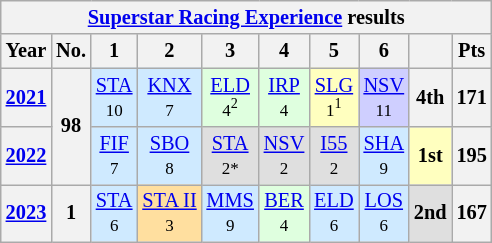<table class="wikitable" style="text-align:center; font-size:85%">
<tr>
<th colspan=10><a href='#'>Superstar Racing Experience</a> results</th>
</tr>
<tr>
<th>Year</th>
<th>No.</th>
<th>1</th>
<th>2</th>
<th>3</th>
<th>4</th>
<th>5</th>
<th>6</th>
<th></th>
<th>Pts</th>
</tr>
<tr>
<th><a href='#'>2021</a></th>
<th rowspan=2>98</th>
<td style="background:#CFEAFF;"><a href='#'>STA</a><br><small>10</small></td>
<td style="background:#CFEAFF;"><a href='#'>KNX</a><br><small>7</small></td>
<td style="background:#DFFFDF;"><a href='#'>ELD</a><br><small>4<sup>2</sup></small></td>
<td style="background:#DFFFDF;"><a href='#'>IRP</a><br><small>4</small></td>
<td style="background:#FFFFBF;"><a href='#'>SLG</a><br><small>1<sup>1</sup></small></td>
<td style="background:#CFCFFF;"><a href='#'>NSV</a><br><small>11</small></td>
<th>4th</th>
<th>171</th>
</tr>
<tr>
<th><a href='#'>2022</a></th>
<td style="background:#CFEAFF;"><a href='#'>FIF</a><br><small>7</small></td>
<td style="background:#CFEAFF;"><a href='#'>SBO</a><br><small>8</small></td>
<td style="background:#DFDFDF;"><a href='#'>STA</a><br><small>2*</small></td>
<td style="background:#DFDFDF;"><a href='#'>NSV</a><br><small>2</small></td>
<td style="background:#DFDFDF;"><a href='#'>I55</a><br><small>2</small></td>
<td style="background:#CFEAFF;"><a href='#'>SHA</a><br><small>9</small></td>
<td style="background:#FFFFBF;"><strong>1st</strong></td>
<th>195</th>
</tr>
<tr>
<th><a href='#'>2023</a></th>
<th>1</th>
<td style="background:#CFEAFF;"><a href='#'>STA</a><br><small>6</small></td>
<td style="background:#FFDF9F;"><a href='#'>STA II</a><br><small>3</small></td>
<td style="background:#CFEAFF;"><a href='#'>MMS</a><br><small>9</small></td>
<td style="background:#DFFFDF;"><a href='#'>BER</a><br><small>4</small></td>
<td style="background:#CFEAFF;"><a href='#'>ELD</a><br><small>6</small></td>
<td style="background:#CFEAFF;"><a href='#'>LOS</a><br><small>6</small></td>
<th style="background:#DFDFDF;">2nd</th>
<th>167</th>
</tr>
</table>
